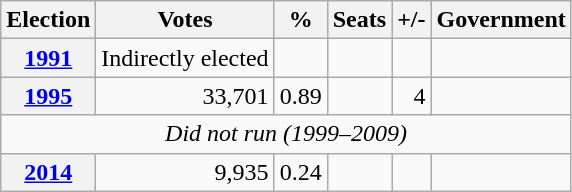<table class="wikitable" style="text-align:right;">
<tr>
<th>Election</th>
<th>Votes</th>
<th>%</th>
<th>Seats</th>
<th>+/-</th>
<th>Government</th>
</tr>
<tr>
<th><a href='#'>1991</a></th>
<td>Indirectly elected</td>
<td></td>
<td></td>
<td></td>
<td></td>
</tr>
<tr>
<th><a href='#'>1995</a></th>
<td>33,701</td>
<td>0.89</td>
<td></td>
<td> 4</td>
<td></td>
</tr>
<tr>
<td colspan=11 align=center><em>Did not run (1999–2009)</em></td>
</tr>
<tr>
<th><a href='#'>2014</a></th>
<td>9,935</td>
<td>0.24</td>
<td></td>
<td></td>
<td></td>
</tr>
</table>
